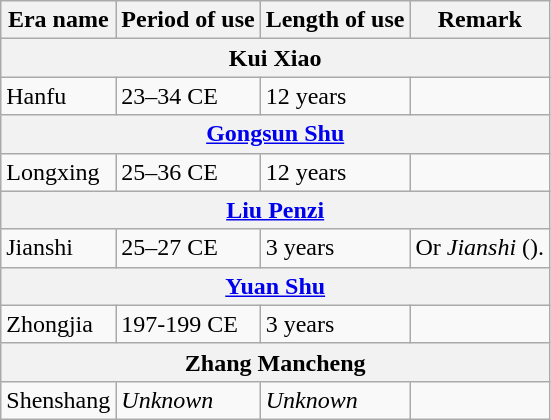<table class="wikitable">
<tr>
<th>Era name</th>
<th>Period of use</th>
<th>Length of use</th>
<th>Remark</th>
</tr>
<tr>
<th colspan="4">Kui Xiao<br></th>
</tr>
<tr>
<td>Hanfu<br></td>
<td>23–34 CE</td>
<td>12 years</td>
<td></td>
</tr>
<tr>
<th colspan="4"><a href='#'>Gongsun Shu</a><br></th>
</tr>
<tr>
<td>Longxing<br></td>
<td>25–36 CE</td>
<td>12 years</td>
<td></td>
</tr>
<tr>
<th colspan="4"><a href='#'>Liu Penzi</a><br></th>
</tr>
<tr>
<td>Jianshi<br></td>
<td>25–27 CE</td>
<td>3 years</td>
<td>Or <em>Jianshi</em> ().</td>
</tr>
<tr>
<th colspan="4"><a href='#'>Yuan Shu</a><br></th>
</tr>
<tr>
<td>Zhongjia<br></td>
<td>197-199 CE</td>
<td>3 years</td>
<td></td>
</tr>
<tr>
<th colspan="4">Zhang Mancheng</th>
</tr>
<tr>
<td>Shenshang<br></td>
<td><em>Unknown</em></td>
<td><em>Unknown</em></td>
<td></td>
</tr>
</table>
